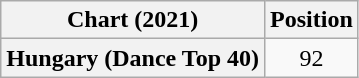<table class="wikitable plainrowheaders" style="text-align:center">
<tr>
<th scope="col">Chart (2021)</th>
<th scope="col">Position</th>
</tr>
<tr>
<th scope="row">Hungary (Dance Top 40)</th>
<td>92</td>
</tr>
</table>
